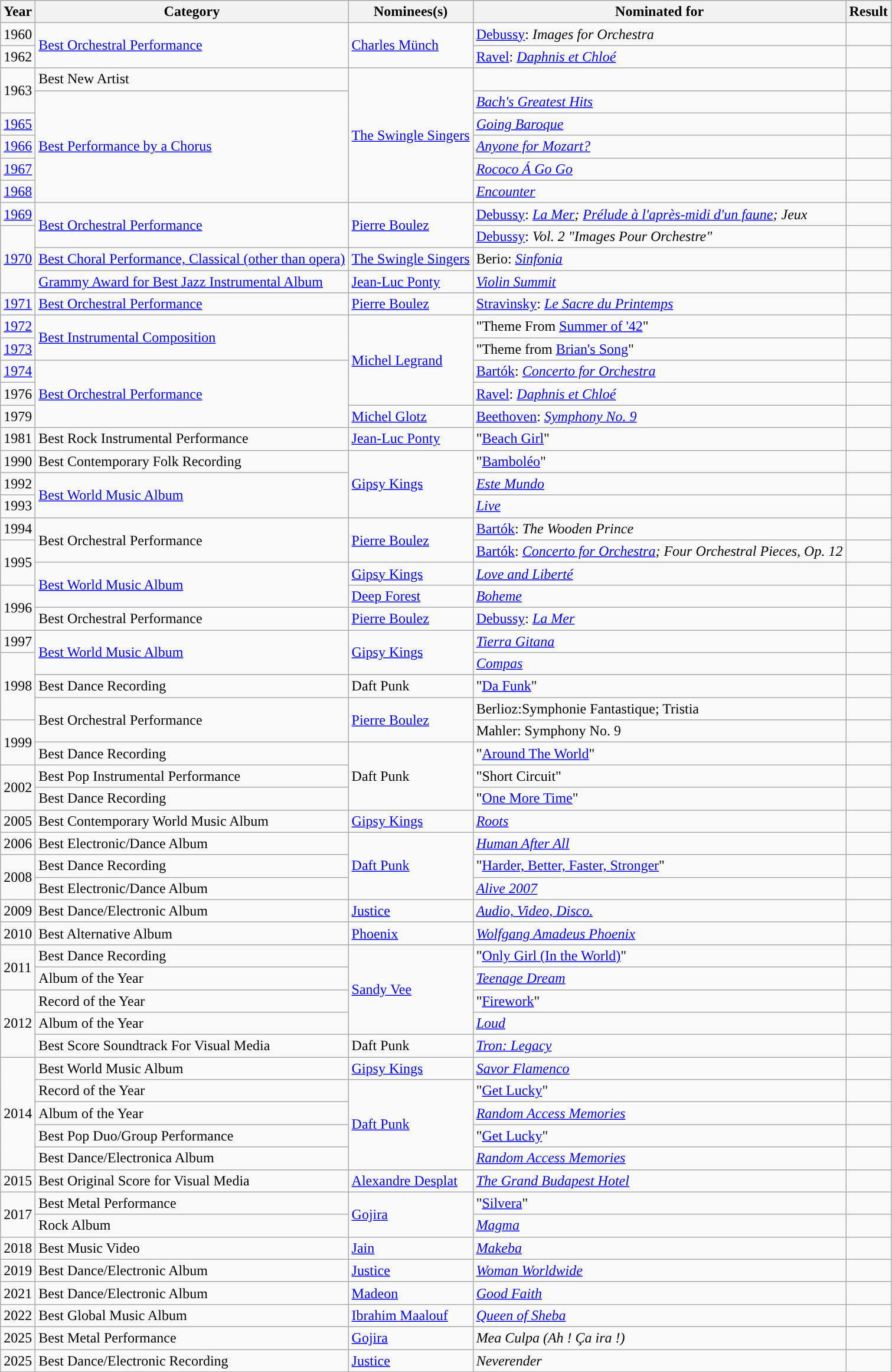<table class="wikitable sortable">
<tr>
<th>Year</th>
<th>Category</th>
<th>Nominees(s)</th>
<th>Nominated for</th>
<th>Result</th>
</tr>
<tr>
<td>1960</td>
<td rowspan="2"><a href='#'>Best Orchestral Performance</a></td>
<td rowspan=2><a href='#'>Charles Münch</a></td>
<td><a href='#'>Debussy</a>: <em>Images for Orchestra</em></td>
<td></td>
</tr>
<tr>
<td>1962</td>
<td><a href='#'>Ravel</a>: <em><a href='#'>Daphnis et Chloé</a></em></td>
<td></td>
</tr>
<tr>
<td rowspan=2>1963</td>
<td>Best New Artist</td>
<td rowspan=6><a href='#'>The Swingle Singers</a></td>
<td></td>
<td></td>
</tr>
<tr>
<td rowspan=5><a href='#'>Best Performance by a Chorus</a></td>
<td><em><a href='#'>Bach's Greatest Hits</a></em></td>
<td></td>
</tr>
<tr>
<td><a href='#'>1965</a></td>
<td><em><a href='#'>Going Baroque</a></em></td>
<td></td>
</tr>
<tr>
<td><a href='#'>1966</a></td>
<td><em><a href='#'>Anyone for Mozart?</a></em></td>
<td></td>
</tr>
<tr>
<td><a href='#'>1967</a></td>
<td><em><a href='#'>Rococo Á Go Go</a></em></td>
<td></td>
</tr>
<tr>
<td><a href='#'>1968</a></td>
<td><em><a href='#'>Encounter</a></em></td>
<td></td>
</tr>
<tr>
<td><a href='#'>1969</a></td>
<td rowspan=2><a href='#'>Best Orchestral Performance</a></td>
<td rowspan=2><a href='#'>Pierre Boulez</a></td>
<td><a href='#'>Debussy</a>: <em><a href='#'>La Mer</a>; <a href='#'>Prélude à l'après-midi d'un faune</a>; Jeux</em></td>
<td></td>
</tr>
<tr>
<td rowspan=3><a href='#'>1970</a></td>
<td><a href='#'>Debussy</a>: <em>Vol. 2 "Images Pour Orchestre"</em></td>
<td></td>
</tr>
<tr>
<td><a href='#'>Best Choral Performance, Classical (other than opera)</a></td>
<td><a href='#'>The Swingle Singers</a></td>
<td>Berio: <em><a href='#'>Sinfonia</a></em></td>
<td></td>
</tr>
<tr>
<td><a href='#'>Grammy Award for Best Jazz Instrumental Album</a></td>
<td><a href='#'>Jean-Luc Ponty</a></td>
<td><em><a href='#'>Violin Summit</a></em></td>
<td></td>
</tr>
<tr>
<td><a href='#'>1971</a></td>
<td><a href='#'>Best Orchestral Performance</a></td>
<td><a href='#'>Pierre Boulez</a></td>
<td><a href='#'>Stravinsky</a>: <em><a href='#'>Le Sacre du Printemps</a></em></td>
<td></td>
</tr>
<tr>
<td><a href='#'>1972</a></td>
<td rowspan=2><a href='#'>Best Instrumental Composition</a></td>
<td rowspan=4><a href='#'>Michel Legrand</a></td>
<td>"Theme From <a href='#'>Summer of '42</a>"</td>
<td></td>
</tr>
<tr>
<td><a href='#'>1973</a></td>
<td>"Theme from <a href='#'>Brian's Song</a>"</td>
<td></td>
</tr>
<tr>
<td><a href='#'>1974</a></td>
<td rowspan=3><a href='#'>Best Orchestral Performance</a></td>
<td><a href='#'>Bartók</a>: <em><a href='#'>Concerto for Orchestra</a></em></td>
<td></td>
</tr>
<tr>
<td>1976</td>
<td><a href='#'>Ravel</a>: <em><a href='#'>Daphnis et Chloé</a></em></td>
<td></td>
</tr>
<tr>
<td>1979</td>
<td><a href='#'>Michel Glotz</a></td>
<td><a href='#'>Beethoven</a>: <em><a href='#'>Symphony No. 9</a></em></td>
<td></td>
</tr>
<tr>
<td>1981</td>
<td>Best Rock Instrumental Performance</td>
<td><a href='#'>Jean-Luc Ponty</a></td>
<td>"<a href='#'>Beach Girl</a>"</td>
<td></td>
</tr>
<tr>
<td>1990</td>
<td>Best Contemporary Folk Recording</td>
<td rowspan="3"><a href='#'>Gipsy Kings</a></td>
<td>"<a href='#'>Bamboléo</a>"</td>
<td></td>
</tr>
<tr>
<td>1992</td>
<td rowspan="2"><a href='#'>Best World Music Album</a></td>
<td><em><a href='#'>Este Mundo</a></em></td>
<td></td>
</tr>
<tr>
<td>1993</td>
<td><em><a href='#'>Live</a></em></td>
<td></td>
</tr>
<tr>
<td>1994</td>
<td rowspan="2">Best Orchestral Performance</td>
<td rowspan="2"><a href='#'>Pierre Boulez</a></td>
<td><a href='#'>Bartók</a>: <em>The Wooden Prince</em></td>
<td></td>
</tr>
<tr>
<td rowspan="2">1995</td>
<td><a href='#'>Bartók</a>: <em><a href='#'>Concerto for Orchestra</a>; Four Orchestral Pieces, Op. 12</em></td>
<td></td>
</tr>
<tr>
<td rowspan="2"><a href='#'>Best World Music Album</a></td>
<td><a href='#'>Gipsy Kings</a></td>
<td><em><a href='#'>Love and Liberté</a></em></td>
<td></td>
</tr>
<tr>
<td rowspan="2">1996</td>
<td><a href='#'>Deep Forest</a></td>
<td><em><a href='#'>Boheme</a></em></td>
<td></td>
</tr>
<tr>
<td>Best Orchestral Performance</td>
<td><a href='#'>Pierre Boulez</a></td>
<td><a href='#'>Debussy</a>: <em><a href='#'>La Mer</a></em></td>
<td></td>
</tr>
<tr>
<td>1997</td>
<td rowspan=2><a href='#'>Best World Music Album</a></td>
<td rowspan=2><a href='#'>Gipsy Kings</a></td>
<td><em><a href='#'>Tierra Gitana</a></em></td>
<td></td>
</tr>
<tr>
<td rowspan="3">1998</td>
<td><em><a href='#'>Compas</a></em></td>
<td></td>
</tr>
<tr>
<td>Best Dance Recording</td>
<td>Daft Punk</td>
<td>"<a href='#'>Da Funk</a>"</td>
<td></td>
</tr>
<tr>
<td rowspan="2">Best Orchestral Performance</td>
<td rowspan="2"><a href='#'>Pierre Boulez</a></td>
<td>Berlioz:Symphonie Fantastique; Tristia</td>
<td></td>
</tr>
<tr>
<td rowspan="2">1999</td>
<td>Mahler: Symphony No. 9</td>
<td></td>
</tr>
<tr>
<td>Best Dance Recording</td>
<td rowspan="3">Daft Punk</td>
<td>"<a href='#'>Around The World</a>"</td>
<td></td>
</tr>
<tr>
<td rowspan="2">2002</td>
<td>Best Pop Instrumental Performance</td>
<td>"Short Circuit"</td>
<td></td>
</tr>
<tr>
<td>Best Dance Recording</td>
<td>"<a href='#'>One More Time</a>"</td>
<td></td>
</tr>
<tr>
<td>2005</td>
<td>Best Contemporary World Music Album</td>
<td><a href='#'>Gipsy Kings</a></td>
<td><em><a href='#'>Roots</a></em></td>
<td></td>
</tr>
<tr>
<td>2006</td>
<td>Best Electronic/Dance Album</td>
<td rowspan="3"><a href='#'>Daft Punk</a></td>
<td><em><a href='#'>Human After All</a></em></td>
<td></td>
</tr>
<tr>
<td rowspan="2">2008</td>
<td>Best Dance Recording</td>
<td>"<a href='#'>Harder, Better, Faster, Stronger</a>"</td>
<td></td>
</tr>
<tr>
<td>Best Electronic/Dance Album</td>
<td><em><a href='#'>Alive 2007</a></em></td>
<td></td>
</tr>
<tr>
<td>2009</td>
<td>Best Dance/Electronic Album</td>
<td><a href='#'>Justice</a></td>
<td><em><a href='#'>Audio, Video, Disco.</a></em></td>
<td></td>
</tr>
<tr>
<td>2010</td>
<td>Best Alternative Album</td>
<td><a href='#'>Phoenix</a></td>
<td><em><a href='#'>Wolfgang Amadeus Phoenix</a></em></td>
<td></td>
</tr>
<tr>
<td rowspan="2">2011</td>
<td>Best Dance Recording</td>
<td rowspan="4"><a href='#'>Sandy Vee</a></td>
<td>"<a href='#'>Only Girl (In the World)</a>"</td>
<td></td>
</tr>
<tr>
<td>Album of the Year</td>
<td><em><a href='#'>Teenage Dream</a></em></td>
<td></td>
</tr>
<tr>
<td rowspan="3">2012</td>
<td>Record of the Year</td>
<td>"<a href='#'>Firework</a>"</td>
<td></td>
</tr>
<tr>
<td>Album of the Year</td>
<td><em><a href='#'>Loud</a></em></td>
<td></td>
</tr>
<tr>
<td>Best Score Soundtrack For Visual Media</td>
<td>Daft Punk</td>
<td><em><a href='#'>Tron: Legacy</a></em></td>
<td></td>
</tr>
<tr>
<td rowspan="5">2014</td>
<td>Best World Music Album</td>
<td><a href='#'>Gipsy Kings</a></td>
<td><em><a href='#'>Savor Flamenco</a></em></td>
<td></td>
</tr>
<tr>
<td>Record of the Year</td>
<td rowspan="4"><a href='#'>Daft Punk</a></td>
<td>"<a href='#'>Get Lucky</a>"</td>
<td></td>
</tr>
<tr>
<td>Album of the Year</td>
<td><em><a href='#'>Random Access Memories</a></em></td>
<td></td>
</tr>
<tr>
<td>Best Pop Duo/Group Performance</td>
<td>"<a href='#'>Get Lucky</a>"</td>
<td></td>
</tr>
<tr>
<td>Best Dance/Electronica Album</td>
<td><em><a href='#'>Random Access Memories</a></em></td>
<td></td>
</tr>
<tr>
<td>2015</td>
<td>Best Original Score for Visual Media</td>
<td><a href='#'>Alexandre Desplat</a></td>
<td><em><a href='#'>The Grand Budapest Hotel</a></em></td>
<td></td>
</tr>
<tr>
<td rowspan="2">2017</td>
<td>Best Metal Performance</td>
<td rowspan="2"><a href='#'>Gojira</a></td>
<td>"<a href='#'>Silvera</a>"</td>
<td></td>
</tr>
<tr>
<td>Rock Album</td>
<td><em><a href='#'>Magma</a></em></td>
<td></td>
</tr>
<tr>
<td>2018</td>
<td>Best Music Video</td>
<td><a href='#'>Jain</a></td>
<td><em><a href='#'>Makeba</a></em></td>
<td></td>
</tr>
<tr>
<td>2019</td>
<td>Best Dance/Electronic Album</td>
<td><a href='#'>Justice</a></td>
<td><em><a href='#'>Woman Worldwide</a></em></td>
<td></td>
</tr>
<tr>
<td>2021</td>
<td>Best Dance/Electronic Album</td>
<td><a href='#'>Madeon</a></td>
<td><em><a href='#'>Good Faith</a></em></td>
<td></td>
</tr>
<tr>
<td>2022</td>
<td>Best Global Music Album</td>
<td><a href='#'>Ibrahim Maalouf</a></td>
<td><em><a href='#'>Queen of Sheba</a></em></td>
<td></td>
</tr>
<tr>
<td>2025</td>
<td>Best Metal Performance</td>
<td><a href='#'>Gojira</a></td>
<td><em>Mea Culpa (Ah ! Ça ira !)</em></td>
<td></td>
</tr>
<tr>
<td>2025</td>
<td>Best Dance/Electronic Recording</td>
<td><a href='#'>Justice</a></td>
<td><em>Neverender</em></td>
<td></td>
</tr>
</table>
